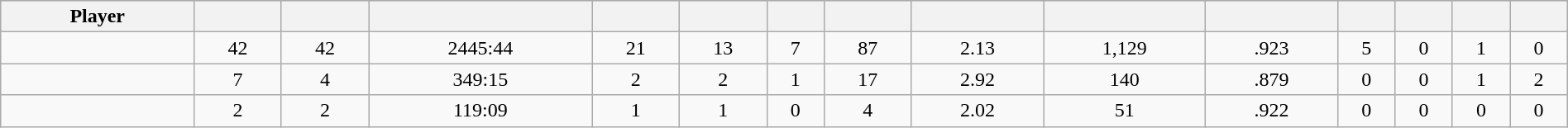<table class="wikitable sortable" style="width:100%;">
<tr style="text-align:center; background:#ddd;">
<th>Player</th>
<th></th>
<th></th>
<th></th>
<th></th>
<th></th>
<th></th>
<th></th>
<th></th>
<th></th>
<th></th>
<th></th>
<th></th>
<th></th>
<th></th>
</tr>
<tr align=center>
<td></td>
<td>42</td>
<td>42</td>
<td>2445:44</td>
<td>21</td>
<td>13</td>
<td>7</td>
<td>87</td>
<td>2.13</td>
<td>1,129</td>
<td>.923</td>
<td>5</td>
<td>0</td>
<td>1</td>
<td>0</td>
</tr>
<tr align=center>
<td></td>
<td>7</td>
<td>4</td>
<td>349:15</td>
<td>2</td>
<td>2</td>
<td>1</td>
<td>17</td>
<td>2.92</td>
<td>140</td>
<td>.879</td>
<td>0</td>
<td>0</td>
<td>1</td>
<td>2</td>
</tr>
<tr align=center>
<td></td>
<td>2</td>
<td>2</td>
<td>119:09</td>
<td>1</td>
<td>1</td>
<td>0</td>
<td>4</td>
<td>2.02</td>
<td>51</td>
<td>.922</td>
<td>0</td>
<td>0</td>
<td>0</td>
<td>0</td>
</tr>
</table>
